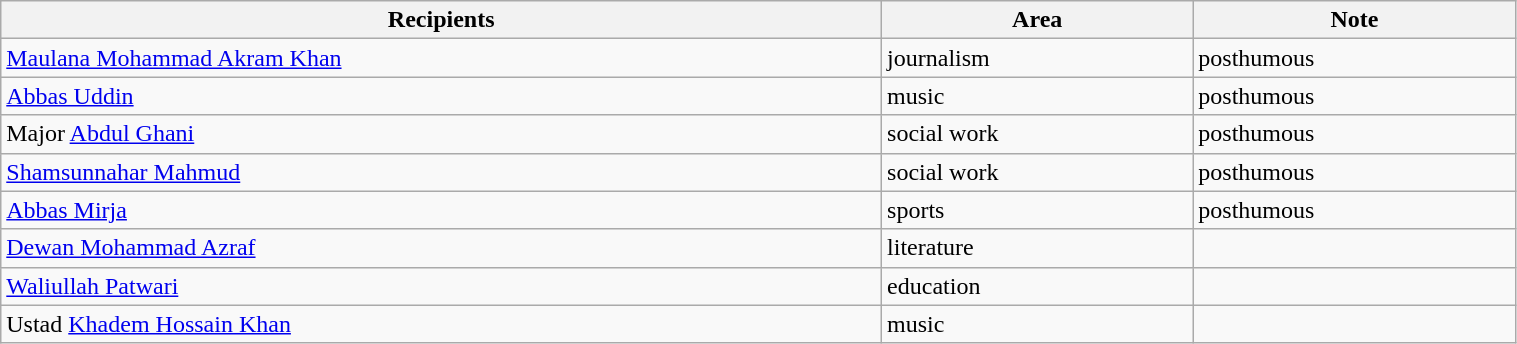<table class="wikitable" style="width:80%;">
<tr>
<th>Recipients</th>
<th>Area</th>
<th>Note</th>
</tr>
<tr>
<td><a href='#'>Maulana Mohammad Akram Khan</a></td>
<td>journalism</td>
<td>posthumous</td>
</tr>
<tr>
<td><a href='#'>Abbas Uddin</a></td>
<td>music</td>
<td>posthumous</td>
</tr>
<tr>
<td>Major <a href='#'>Abdul Ghani</a></td>
<td>social work</td>
<td>posthumous</td>
</tr>
<tr>
<td><a href='#'>Shamsunnahar Mahmud</a></td>
<td>social work</td>
<td>posthumous</td>
</tr>
<tr>
<td><a href='#'>Abbas Mirja</a></td>
<td>sports</td>
<td>posthumous</td>
</tr>
<tr>
<td><a href='#'>Dewan Mohammad Azraf</a></td>
<td>literature</td>
<td></td>
</tr>
<tr>
<td><a href='#'>Waliullah Patwari</a></td>
<td>education</td>
<td></td>
</tr>
<tr>
<td>Ustad <a href='#'>Khadem Hossain Khan</a></td>
<td>music</td>
<td></td>
</tr>
</table>
